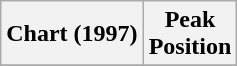<table class="wikitable plainrowheaders">
<tr>
<th>Chart (1997)</th>
<th>Peak<br>Position</th>
</tr>
<tr>
</tr>
</table>
